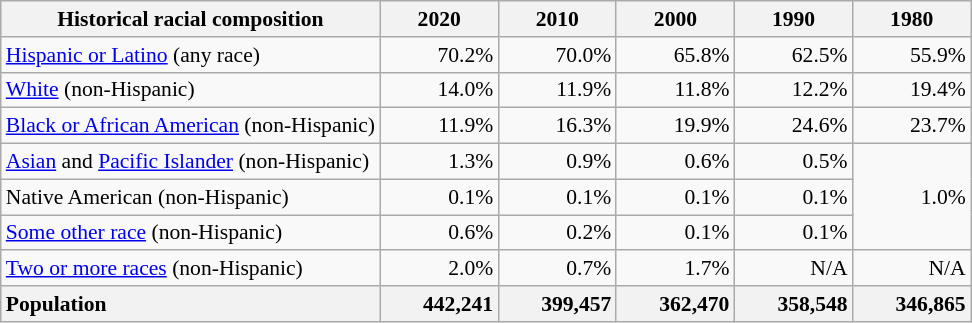<table class="wikitable" style="font-size: 90%; text-align: right;">
<tr>
<th>Historical racial composition</th>
<th style="width: 5em;">2020</th>
<th style="width: 5em;">2010</th>
<th style="width: 5em;">2000</th>
<th style="width: 5em;">1990</th>
<th style="width: 5em;">1980</th>
</tr>
<tr>
<td style="text-align:left"><a href='#'>Hispanic or Latino</a> (any race)</td>
<td>70.2%</td>
<td>70.0%</td>
<td>65.8%</td>
<td>62.5%</td>
<td>55.9%</td>
</tr>
<tr>
<td style="text-align:left"><a href='#'>White</a> (non-Hispanic)</td>
<td>14.0%</td>
<td>11.9%</td>
<td>11.8%</td>
<td>12.2%</td>
<td>19.4%</td>
</tr>
<tr>
<td style="text-align:left"><a href='#'>Black or African American</a> (non-Hispanic)</td>
<td>11.9%</td>
<td>16.3%</td>
<td>19.9%</td>
<td>24.6%</td>
<td>23.7%</td>
</tr>
<tr>
<td style="text-align:left"><a href='#'>Asian</a> and <a href='#'>Pacific Islander</a> (non-Hispanic)</td>
<td>1.3%</td>
<td>0.9%</td>
<td>0.6%</td>
<td>0.5%</td>
<td rowspan="3">1.0%</td>
</tr>
<tr>
<td style="text-align:left">Native American (non-Hispanic)</td>
<td>0.1%</td>
<td>0.1%</td>
<td>0.1%</td>
<td>0.1%</td>
</tr>
<tr>
<td style="text-align:left"><a href='#'>Some other race</a> (non-Hispanic)</td>
<td>0.6%</td>
<td>0.2%</td>
<td>0.1%</td>
<td>0.1%</td>
</tr>
<tr>
<td style="text-align:left"><a href='#'>Two or more races</a> (non-Hispanic)</td>
<td>2.0%</td>
<td>0.7%</td>
<td>1.7%</td>
<td>N/A</td>
<td>N/A</td>
</tr>
<tr>
<th style="text-align:left">Population</th>
<th style="text-align:right">442,241</th>
<th style="text-align:right">399,457</th>
<th style="text-align:right">362,470</th>
<th style="text-align:right">358,548</th>
<th style="text-align:right">346,865</th>
</tr>
</table>
